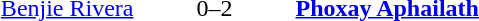<table>
<tr>
<th width=400></th>
<th width=100></th>
<th width=400></th>
</tr>
<tr>
<td align=right><a href='#'>Benjie Rivera</a> </td>
<td align=center>0–2</td>
<td><strong> <a href='#'>Phoxay Aphailath</a></strong></td>
</tr>
</table>
